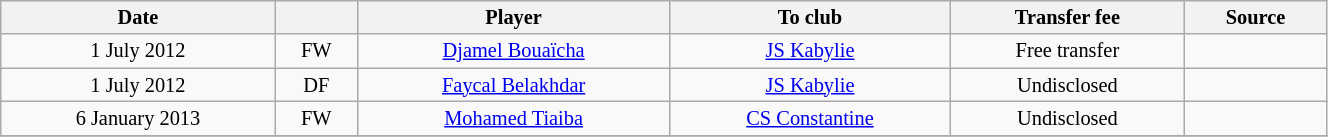<table class="wikitable sortable" style="width:70%; text-align:center; font-size:85%; text-align:centre;">
<tr>
<th>Date</th>
<th></th>
<th>Player</th>
<th>To club</th>
<th>Transfer fee</th>
<th>Source</th>
</tr>
<tr>
<td>1 July 2012</td>
<td>FW</td>
<td> <a href='#'>Djamel Bouaïcha</a></td>
<td><a href='#'>JS Kabylie</a></td>
<td>Free transfer</td>
<td></td>
</tr>
<tr>
<td>1 July 2012</td>
<td>DF</td>
<td> <a href='#'>Faycal Belakhdar</a></td>
<td><a href='#'>JS Kabylie</a></td>
<td>Undisclosed</td>
<td></td>
</tr>
<tr>
<td>6 January 2013</td>
<td>FW</td>
<td> <a href='#'>Mohamed Tiaiba</a></td>
<td><a href='#'>CS Constantine</a></td>
<td>Undisclosed</td>
<td></td>
</tr>
<tr>
</tr>
</table>
